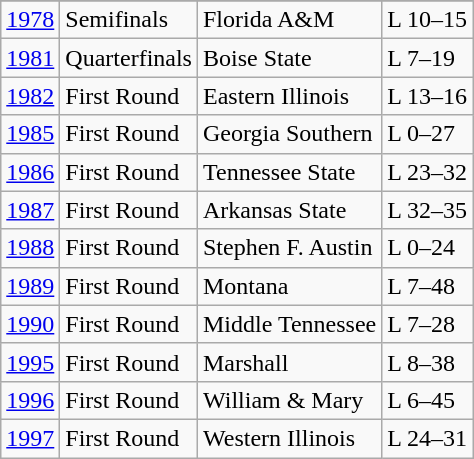<table class="wikitable">
<tr>
</tr>
<tr>
<td><a href='#'>1978</a></td>
<td>Semifinals</td>
<td>Florida A&M</td>
<td>L 10–15</td>
</tr>
<tr>
<td><a href='#'>1981</a></td>
<td>Quarterfinals</td>
<td>Boise State</td>
<td>L 7–19</td>
</tr>
<tr>
<td><a href='#'>1982</a></td>
<td>First Round</td>
<td>Eastern Illinois</td>
<td>L 13–16</td>
</tr>
<tr>
<td><a href='#'>1985</a></td>
<td>First Round</td>
<td>Georgia Southern</td>
<td>L 0–27</td>
</tr>
<tr>
<td><a href='#'>1986</a></td>
<td>First Round</td>
<td>Tennessee State</td>
<td>L 23–32</td>
</tr>
<tr>
<td><a href='#'>1987</a></td>
<td>First Round</td>
<td>Arkansas State</td>
<td>L 32–35</td>
</tr>
<tr>
<td><a href='#'>1988</a></td>
<td>First Round</td>
<td>Stephen F. Austin</td>
<td>L 0–24</td>
</tr>
<tr>
<td><a href='#'>1989</a></td>
<td>First Round</td>
<td>Montana</td>
<td>L 7–48</td>
</tr>
<tr>
<td><a href='#'>1990</a></td>
<td>First Round</td>
<td>Middle Tennessee</td>
<td>L 7–28</td>
</tr>
<tr>
<td><a href='#'>1995</a></td>
<td>First Round</td>
<td>Marshall</td>
<td>L 8–38</td>
</tr>
<tr>
<td><a href='#'>1996</a></td>
<td>First Round</td>
<td>William & Mary</td>
<td>L 6–45</td>
</tr>
<tr>
<td><a href='#'>1997</a></td>
<td>First Round</td>
<td>Western Illinois</td>
<td>L 24–31</td>
</tr>
</table>
